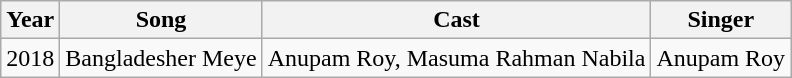<table class="wikitable">
<tr>
<th>Year</th>
<th>Song</th>
<th>Cast</th>
<th>Singer</th>
</tr>
<tr>
<td>2018</td>
<td>Bangladesher Meye</td>
<td>Anupam Roy, Masuma Rahman Nabila</td>
<td>Anupam Roy</td>
</tr>
</table>
